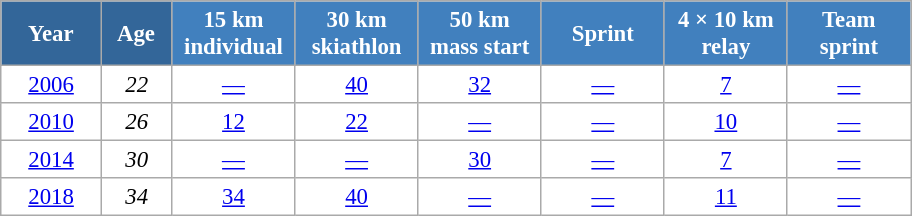<table class="wikitable" style="font-size:95%; text-align:center; border:grey solid 1px; border-collapse:collapse; background:#ffffff;">
<tr>
<th style="background-color:#369; color:white; width:60px;"> Year </th>
<th style="background-color:#369; color:white; width:40px;"> Age </th>
<th style="background-color:#4180be; color:white; width:75px;"> 15 km <br>individual</th>
<th style="background-color:#4180be; color:white; width:75px;"> 30 km <br> skiathlon </th>
<th style="background-color:#4180be; color:white; width:75px;"> 50 km <br>mass start</th>
<th style="background-color:#4180be; color:white; width:75px;"> Sprint </th>
<th style="background-color:#4180be; color:white; width:75px;"> 4 × 10 km <br> relay </th>
<th style="background-color:#4180be; color:white; width:75px;"> Team <br> sprint </th>
</tr>
<tr>
<td><a href='#'>2006</a></td>
<td><em>22</em></td>
<td><a href='#'>—</a></td>
<td><a href='#'>40</a></td>
<td><a href='#'>32</a></td>
<td><a href='#'>—</a></td>
<td><a href='#'>7</a></td>
<td><a href='#'>—</a></td>
</tr>
<tr>
<td><a href='#'>2010</a></td>
<td><em>26</em></td>
<td><a href='#'>12</a></td>
<td><a href='#'>22</a></td>
<td><a href='#'>—</a></td>
<td><a href='#'>—</a></td>
<td><a href='#'>10</a></td>
<td><a href='#'>—</a></td>
</tr>
<tr>
<td><a href='#'>2014</a></td>
<td><em>30</em></td>
<td><a href='#'>—</a></td>
<td><a href='#'>—</a></td>
<td><a href='#'>30</a></td>
<td><a href='#'>—</a></td>
<td><a href='#'>7</a></td>
<td><a href='#'>—</a></td>
</tr>
<tr>
<td><a href='#'>2018</a></td>
<td><em>34</em></td>
<td><a href='#'>34</a></td>
<td><a href='#'>40</a></td>
<td><a href='#'>—</a></td>
<td><a href='#'>—</a></td>
<td><a href='#'>11</a></td>
<td><a href='#'>—</a></td>
</tr>
</table>
